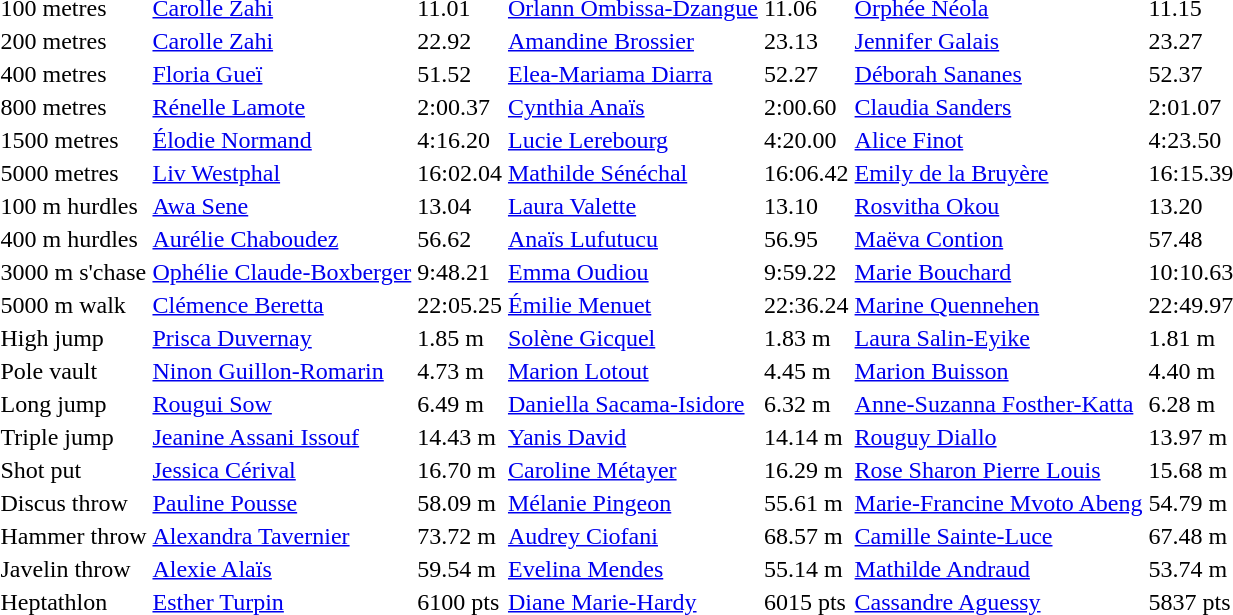<table>
<tr>
<td>100 metres</td>
<td><a href='#'>Carolle Zahi</a></td>
<td>11.01 </td>
<td><a href='#'>Orlann Ombissa-Dzangue</a></td>
<td>11.06 </td>
<td><a href='#'>Orphée Néola</a></td>
<td>11.15 </td>
</tr>
<tr>
<td>200 metres</td>
<td><a href='#'>Carolle Zahi</a></td>
<td>22.92</td>
<td><a href='#'>Amandine Brossier</a></td>
<td>23.13</td>
<td><a href='#'>Jennifer Galais</a></td>
<td>23.27</td>
</tr>
<tr>
<td>400 metres</td>
<td><a href='#'>Floria Gueï</a></td>
<td>51.52</td>
<td><a href='#'>Elea-Mariama Diarra</a></td>
<td>52.27</td>
<td><a href='#'>Déborah Sananes</a></td>
<td>52.37</td>
</tr>
<tr>
<td>800 metres</td>
<td><a href='#'>Rénelle Lamote</a></td>
<td>2:00.37</td>
<td><a href='#'>Cynthia Anaïs</a></td>
<td>2:00.60 </td>
<td><a href='#'>Claudia Sanders</a></td>
<td>2:01.07</td>
</tr>
<tr>
<td>1500 metres</td>
<td><a href='#'>Élodie Normand</a></td>
<td>4:16.20</td>
<td><a href='#'>Lucie Lerebourg</a></td>
<td>4:20.00</td>
<td><a href='#'>Alice Finot</a></td>
<td>4:23.50</td>
</tr>
<tr>
<td>5000 metres</td>
<td><a href='#'>Liv Westphal</a></td>
<td>16:02.04</td>
<td><a href='#'>Mathilde Sénéchal</a></td>
<td>16:06.42</td>
<td><a href='#'>Emily de la Bruyère</a></td>
<td>16:15.39</td>
</tr>
<tr>
<td>100 m hurdles</td>
<td><a href='#'>Awa Sene</a></td>
<td>13.04</td>
<td><a href='#'>Laura Valette</a></td>
<td>13.10</td>
<td><a href='#'>Rosvitha Okou</a></td>
<td>13.20</td>
</tr>
<tr>
<td>400 m hurdles</td>
<td><a href='#'>Aurélie Chaboudez</a></td>
<td>56.62</td>
<td><a href='#'>Anaïs Lufutucu</a></td>
<td>56.95 </td>
<td><a href='#'>Maëva Contion</a></td>
<td>57.48</td>
</tr>
<tr>
<td>3000 m s'chase</td>
<td><a href='#'>Ophélie Claude-Boxberger</a></td>
<td>9:48.21</td>
<td><a href='#'>Emma Oudiou</a></td>
<td>9:59.22</td>
<td><a href='#'>Marie Bouchard</a></td>
<td>10:10.63</td>
</tr>
<tr>
<td>5000 m walk</td>
<td><a href='#'>Clémence Beretta</a></td>
<td>22:05.25</td>
<td><a href='#'>Émilie Menuet</a></td>
<td>22:36.24</td>
<td><a href='#'>Marine Quennehen</a></td>
<td>22:49.97 </td>
</tr>
<tr>
<td>High jump</td>
<td><a href='#'>Prisca Duvernay</a></td>
<td>1.85 m</td>
<td><a href='#'>Solène Gicquel</a></td>
<td>1.83 m</td>
<td><a href='#'>Laura Salin-Eyike</a></td>
<td>1.81 m</td>
</tr>
<tr>
<td>Pole vault</td>
<td><a href='#'>Ninon Guillon-Romarin</a></td>
<td>4.73 m </td>
<td><a href='#'>Marion Lotout</a></td>
<td>4.45 m</td>
<td><a href='#'>Marion Buisson</a></td>
<td>4.40 m</td>
</tr>
<tr>
<td>Long jump</td>
<td><a href='#'>Rougui Sow</a></td>
<td>6.49 m</td>
<td><a href='#'>Daniella Sacama-Isidore</a></td>
<td>6.32 m</td>
<td><a href='#'>Anne-Suzanna Fosther-Katta</a></td>
<td>6.28 m</td>
</tr>
<tr>
<td>Triple jump</td>
<td><a href='#'>Jeanine Assani Issouf</a></td>
<td>14.43 m </td>
<td><a href='#'>Yanis David</a></td>
<td>14.14 m</td>
<td><a href='#'>Rouguy Diallo</a></td>
<td>13.97 m</td>
</tr>
<tr>
<td>Shot put</td>
<td><a href='#'>Jessica Cérival</a></td>
<td>16.70 m</td>
<td><a href='#'>Caroline Métayer</a></td>
<td>16.29 m </td>
<td><a href='#'>Rose Sharon Pierre Louis</a></td>
<td>15.68 m</td>
</tr>
<tr>
<td>Discus throw</td>
<td><a href='#'>Pauline Pousse</a></td>
<td>58.09 m</td>
<td><a href='#'>Mélanie Pingeon</a></td>
<td>55.61 m</td>
<td><a href='#'>Marie-Francine Mvoto Abeng</a></td>
<td>54.79 m </td>
</tr>
<tr>
<td>Hammer throw</td>
<td><a href='#'>Alexandra Tavernier</a></td>
<td>73.72 m</td>
<td><a href='#'>Audrey Ciofani</a></td>
<td>68.57 m</td>
<td><a href='#'>Camille Sainte-Luce</a></td>
<td>67.48 m</td>
</tr>
<tr>
<td>Javelin throw</td>
<td><a href='#'>Alexie Alaïs</a></td>
<td>59.54 m</td>
<td><a href='#'>Evelina Mendes</a></td>
<td>55.14 m </td>
<td><a href='#'>Mathilde Andraud</a></td>
<td>53.74 m</td>
</tr>
<tr>
<td>Heptathlon</td>
<td><a href='#'>Esther Turpin</a></td>
<td>6100 pts</td>
<td><a href='#'>Diane Marie-Hardy</a></td>
<td>6015 pts</td>
<td><a href='#'>Cassandre Aguessy</a></td>
<td>5837 pts</td>
</tr>
</table>
